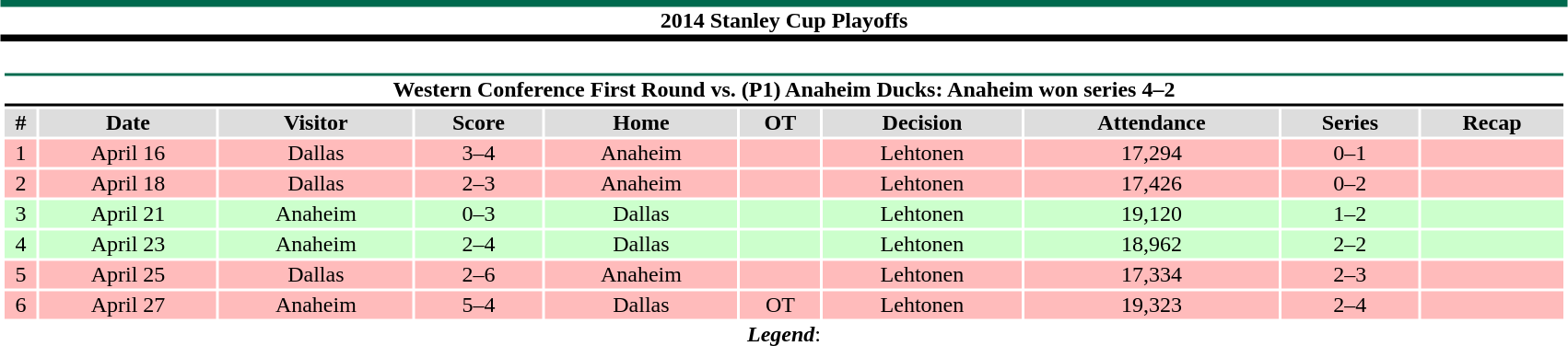<table class="toccolours" width=90% style="clear:both; margin:1.5em auto; text-align:center;">
<tr>
<th colspan=11 style="background:#FFFFFF; border-top:#006A4E 5px solid; border-bottom:#000 5px solid;">2014 Stanley Cup Playoffs</th>
</tr>
<tr>
<td colspan=10><br><table class="toccolours collapsible collapsed" width=100%>
<tr>
<th colspan=10 style="background:#FFFFFF; border-top:#006A4E 2px solid; border-bottom:#000 2px solid;">Western Conference First Round vs. (P1) Anaheim Ducks: Anaheim won series 4–2</th>
</tr>
<tr align="center" bgcolor="#dddddd">
<th>#</th>
<th>Date</th>
<th>Visitor</th>
<th>Score</th>
<th>Home</th>
<th>OT</th>
<th>Decision</th>
<th>Attendance</th>
<th>Series</th>
<th>Recap</th>
</tr>
<tr style="background:#fbb;">
<td>1</td>
<td>April 16</td>
<td>Dallas</td>
<td>3–4</td>
<td>Anaheim</td>
<td></td>
<td>Lehtonen</td>
<td>17,294</td>
<td>0–1</td>
<td></td>
</tr>
<tr style="background:#fbb;">
<td>2</td>
<td>April 18</td>
<td>Dallas</td>
<td>2–3</td>
<td>Anaheim</td>
<td></td>
<td>Lehtonen</td>
<td>17,426</td>
<td>0–2</td>
<td></td>
</tr>
<tr style="background:#cfc;">
<td>3</td>
<td>April 21</td>
<td>Anaheim</td>
<td>0–3</td>
<td>Dallas</td>
<td></td>
<td>Lehtonen</td>
<td>19,120</td>
<td>1–2</td>
<td></td>
</tr>
<tr style="background:#cfc;">
<td>4</td>
<td>April 23</td>
<td>Anaheim</td>
<td>2–4</td>
<td>Dallas</td>
<td></td>
<td>Lehtonen</td>
<td>18,962</td>
<td>2–2</td>
<td></td>
</tr>
<tr style="background:#fbb;">
<td>5</td>
<td>April 25</td>
<td>Dallas</td>
<td>2–6</td>
<td>Anaheim</td>
<td></td>
<td>Lehtonen</td>
<td>17,334</td>
<td>2–3</td>
<td></td>
</tr>
<tr style="background:#fbb;">
<td>6</td>
<td>April 27</td>
<td>Anaheim</td>
<td>5–4</td>
<td>Dallas</td>
<td>OT</td>
<td>Lehtonen</td>
<td>19,323</td>
<td>2–4</td>
<td></td>
</tr>
</table>
<strong><em>Legend</em></strong>:

</td>
</tr>
</table>
